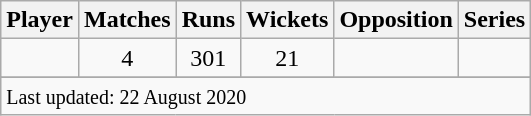<table class="wikitable plainrowheaders sortable">
<tr>
<th scope=col>Player</th>
<th scope=col>Matches</th>
<th scope=col>Runs</th>
<th scope=col>Wickets</th>
<th scope=col>Opposition</th>
<th scope=col>Series</th>
</tr>
<tr>
<td></td>
<td align=center>4</td>
<td align=center>301</td>
<td align=center>21</td>
<td></td>
<td></td>
</tr>
<tr>
</tr>
<tr class=sortbottom>
<td colspan=6><small>Last updated: 22 August 2020</small></td>
</tr>
</table>
